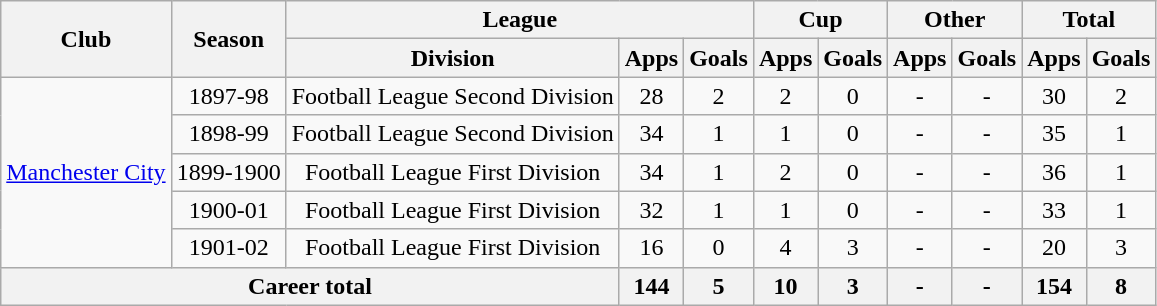<table class="wikitable" style="text-align: center;">
<tr>
<th rowspan="2">Club</th>
<th rowspan="2">Season</th>
<th colspan="3">League</th>
<th colspan="2">Cup</th>
<th colspan="2">Other</th>
<th colspan="2">Total</th>
</tr>
<tr>
<th>Division</th>
<th>Apps</th>
<th>Goals</th>
<th>Apps</th>
<th>Goals</th>
<th>Apps</th>
<th>Goals</th>
<th>Apps</th>
<th>Goals</th>
</tr>
<tr>
<td rowspan="5" valign="center"><a href='#'>Manchester City</a></td>
<td>1897-98</td>
<td>Football League Second Division</td>
<td>28</td>
<td>2</td>
<td>2</td>
<td>0</td>
<td>-</td>
<td>-</td>
<td>30</td>
<td>2</td>
</tr>
<tr>
<td>1898-99</td>
<td>Football League Second Division</td>
<td>34</td>
<td>1</td>
<td>1</td>
<td>0</td>
<td>-</td>
<td>-</td>
<td>35</td>
<td>1</td>
</tr>
<tr>
<td>1899-1900</td>
<td>Football League First Division</td>
<td>34</td>
<td>1</td>
<td>2</td>
<td>0</td>
<td>-</td>
<td>-</td>
<td>36</td>
<td>1</td>
</tr>
<tr>
<td>1900-01</td>
<td>Football League First Division</td>
<td>32</td>
<td>1</td>
<td>1</td>
<td>0</td>
<td>-</td>
<td>-</td>
<td>33</td>
<td>1</td>
</tr>
<tr>
<td>1901-02</td>
<td>Football League First Division</td>
<td>16</td>
<td>0</td>
<td>4</td>
<td>3</td>
<td>-</td>
<td>-</td>
<td>20</td>
<td>3</td>
</tr>
<tr>
<th colspan="3">Career total</th>
<th>144</th>
<th>5</th>
<th>10</th>
<th>3</th>
<th>-</th>
<th>-</th>
<th>154</th>
<th>8</th>
</tr>
</table>
